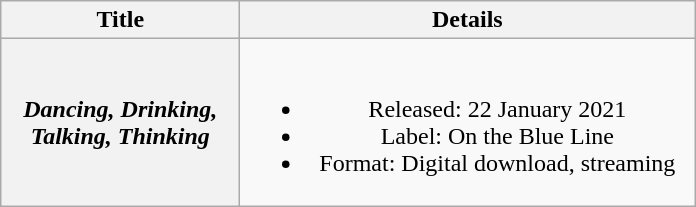<table class="wikitable plainrowheaders" style="text-align:center">
<tr>
<th scope="col" style="width:9.5em;">Title</th>
<th scope="col" style="width:18.5em;">Details</th>
</tr>
<tr>
<th scope="row"><em>Dancing, Drinking, Talking, Thinking</em></th>
<td><br><ul><li>Released: 22 January 2021</li><li>Label: On the Blue Line</li><li>Format: Digital download, streaming</li></ul></td>
</tr>
</table>
